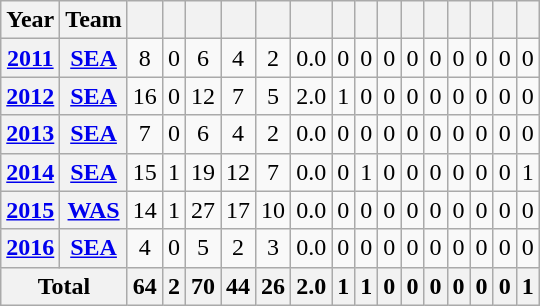<table class="wikitable" style="text-align:center">
<tr>
<th>Year</th>
<th>Team</th>
<th></th>
<th></th>
<th></th>
<th></th>
<th></th>
<th></th>
<th></th>
<th></th>
<th></th>
<th></th>
<th></th>
<th></th>
<th></th>
<th></th>
<th></th>
</tr>
<tr>
<th><a href='#'>2011</a></th>
<th><a href='#'>SEA</a></th>
<td>8</td>
<td>0</td>
<td>6</td>
<td>4</td>
<td>2</td>
<td>0.0</td>
<td>0</td>
<td>0</td>
<td>0</td>
<td>0</td>
<td>0</td>
<td>0</td>
<td>0</td>
<td>0</td>
<td>0</td>
</tr>
<tr>
<th><a href='#'>2012</a></th>
<th><a href='#'>SEA</a></th>
<td>16</td>
<td>0</td>
<td>12</td>
<td>7</td>
<td>5</td>
<td>2.0</td>
<td>1</td>
<td>0</td>
<td>0</td>
<td>0</td>
<td>0</td>
<td>0</td>
<td>0</td>
<td>0</td>
<td>0</td>
</tr>
<tr>
<th><a href='#'>2013</a></th>
<th><a href='#'>SEA</a></th>
<td>7</td>
<td>0</td>
<td>6</td>
<td>4</td>
<td>2</td>
<td>0.0</td>
<td>0</td>
<td>0</td>
<td>0</td>
<td>0</td>
<td>0</td>
<td>0</td>
<td>0</td>
<td>0</td>
<td>0</td>
</tr>
<tr>
<th><a href='#'>2014</a></th>
<th><a href='#'>SEA</a></th>
<td>15</td>
<td>1</td>
<td>19</td>
<td>12</td>
<td>7</td>
<td>0.0</td>
<td>0</td>
<td>1</td>
<td>0</td>
<td>0</td>
<td>0</td>
<td>0</td>
<td>0</td>
<td>0</td>
<td>1</td>
</tr>
<tr>
<th><a href='#'>2015</a></th>
<th><a href='#'>WAS</a></th>
<td>14</td>
<td>1</td>
<td>27</td>
<td>17</td>
<td>10</td>
<td>0.0</td>
<td>0</td>
<td>0</td>
<td>0</td>
<td>0</td>
<td>0</td>
<td>0</td>
<td>0</td>
<td>0</td>
<td>0</td>
</tr>
<tr>
<th><a href='#'>2016</a></th>
<th><a href='#'>SEA</a></th>
<td>4</td>
<td>0</td>
<td>5</td>
<td>2</td>
<td>3</td>
<td>0.0</td>
<td>0</td>
<td>0</td>
<td>0</td>
<td>0</td>
<td>0</td>
<td>0</td>
<td>0</td>
<td>0</td>
<td>0</td>
</tr>
<tr>
<th colspan="2">Total</th>
<th>64</th>
<th>2</th>
<th>70</th>
<th>44</th>
<th>26</th>
<th>2.0</th>
<th>1</th>
<th>1</th>
<th>0</th>
<th>0</th>
<th>0</th>
<th>0</th>
<th>0</th>
<th>0</th>
<th>1</th>
</tr>
</table>
